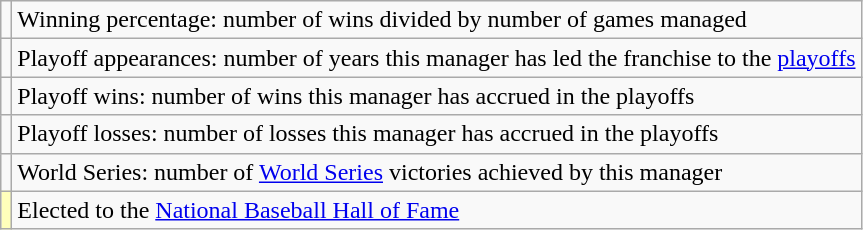<table class="wikitable">
<tr>
<td></td>
<td>Winning percentage: number of wins divided by number of games managed</td>
</tr>
<tr>
<td></td>
<td>Playoff appearances: number of years this manager has led the franchise to the <a href='#'>playoffs</a></td>
</tr>
<tr>
<td></td>
<td>Playoff wins: number of wins this manager has accrued in the playoffs</td>
</tr>
<tr>
<td></td>
<td>Playoff losses: number of losses this manager has accrued in the playoffs</td>
</tr>
<tr>
<td></td>
<td>World Series: number of <a href='#'>World Series</a> victories achieved by this manager</td>
</tr>
<tr>
<td bgcolor="#ffffbb"></td>
<td>Elected to the <a href='#'>National Baseball Hall of Fame</a></td>
</tr>
</table>
